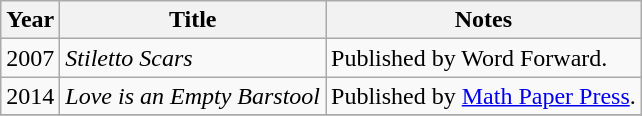<table class="wikitable sortable">
<tr>
<th>Year</th>
<th>Title</th>
<th class="unsortable">Notes</th>
</tr>
<tr>
<td>2007</td>
<td><em>Stiletto Scars</em></td>
<td>Published by Word Forward. </td>
</tr>
<tr>
<td>2014</td>
<td><em>Love is an Empty Barstool</em></td>
<td>Published by <a href='#'>Math Paper Press</a>. </td>
</tr>
<tr>
</tr>
</table>
